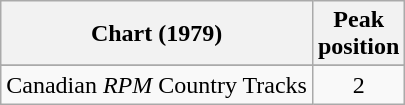<table class="wikitable sortable">
<tr>
<th align="left">Chart (1979)</th>
<th align="center">Peak<br>position</th>
</tr>
<tr>
</tr>
<tr>
<td align="left">Canadian <em>RPM</em> Country Tracks</td>
<td align="center">2</td>
</tr>
</table>
